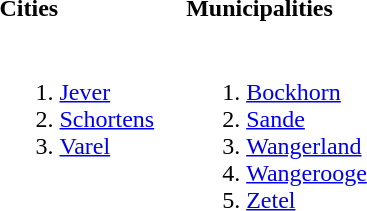<table>
<tr>
<th align=left width=50%>Cities</th>
<th align=left width=50%>Municipalities</th>
</tr>
<tr valign=top>
<td><br><ol><li><a href='#'>Jever</a></li><li><a href='#'>Schortens</a></li><li><a href='#'>Varel</a></li></ol></td>
<td><br><ol><li><a href='#'>Bockhorn</a></li><li><a href='#'>Sande</a></li><li><a href='#'>Wangerland</a></li><li><a href='#'>Wangerooge</a></li><li><a href='#'>Zetel</a></li></ol></td>
</tr>
</table>
